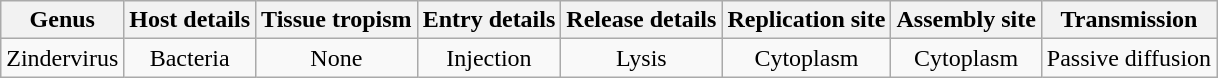<table class="wikitable sortable" style="text-align:center">
<tr>
<th>Genus</th>
<th>Host details</th>
<th>Tissue tropism</th>
<th>Entry details</th>
<th>Release details</th>
<th>Replication site</th>
<th>Assembly site</th>
<th>Transmission</th>
</tr>
<tr>
<td>Zindervirus</td>
<td>Bacteria</td>
<td>None</td>
<td>Injection</td>
<td>Lysis</td>
<td>Cytoplasm</td>
<td>Cytoplasm</td>
<td>Passive diffusion</td>
</tr>
</table>
